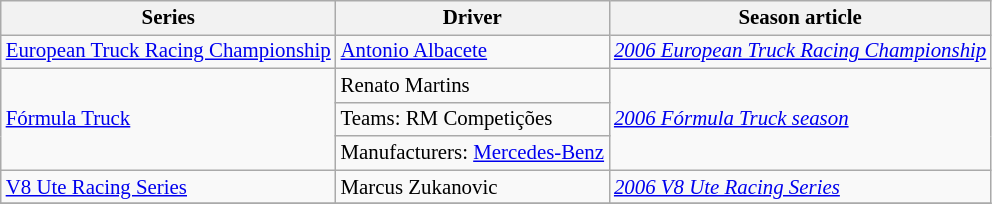<table class="wikitable" style="font-size: 87%;">
<tr>
<th>Series</th>
<th>Driver</th>
<th>Season article</th>
</tr>
<tr>
<td><a href='#'>European Truck Racing Championship</a></td>
<td> <a href='#'>Antonio Albacete</a></td>
<td><em><a href='#'>2006 European Truck Racing Championship</a></em></td>
</tr>
<tr>
<td rowspan=3><a href='#'>Fórmula Truck</a></td>
<td> Renato Martins</td>
<td rowspan=3><em><a href='#'>2006 Fórmula Truck season</a></em></td>
</tr>
<tr>
<td>Teams:  RM Competições</td>
</tr>
<tr>
<td>Manufacturers:  <a href='#'>Mercedes-Benz</a></td>
</tr>
<tr>
<td><a href='#'>V8 Ute Racing Series</a></td>
<td> Marcus Zukanovic</td>
<td><em><a href='#'>2006 V8 Ute Racing Series</a></em></td>
</tr>
<tr>
</tr>
</table>
